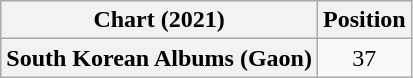<table class="wikitable plainrowheaders" style="text-align:center">
<tr>
<th scope="col">Chart (2021)</th>
<th scope="col">Position</th>
</tr>
<tr>
<th scope="row">South Korean Albums (Gaon)</th>
<td>37</td>
</tr>
</table>
